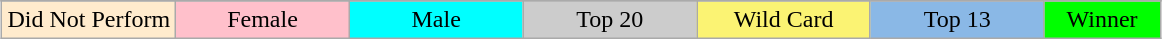<table class="wikitable" style="margin:1em auto; text-align:center;">
<tr>
</tr>
<tr>
<td style="background:#FFEBCD;" width="15%">Did Not Perform</td>
<td style="background:pink;" width="15%">Female</td>
<td style="background:cyan;" width="15%">Male</td>
<td style="background:#CCCCCC;" width="15%">Top 20</td>
<td style="background:#FBF373;" width="15%">Wild Card</td>
<td style="background:#8AB8E6;" width="15%">Top 13</td>
<td style="background:lime;" width="15%">Winner</td>
</tr>
</table>
